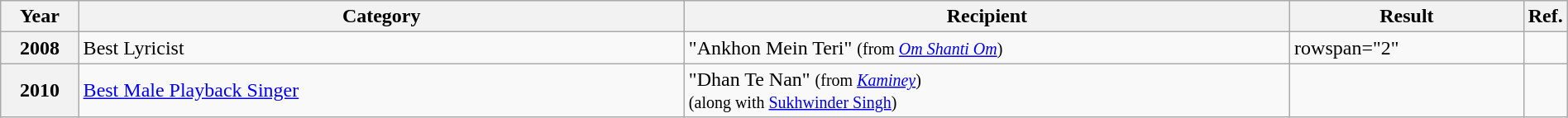<table class="wikitable plainrowheaders" style="width:100%; textcolor:#000">
<tr>
<th scope="col" style="width:5%;"><strong>Year</strong></th>
<th scope="col" style="width:39%;"><strong>Category</strong></th>
<th scope="col" style="width:39%;"><strong>Recipient</strong></th>
<th scope="col" style="width:15%;"><strong>Result</strong></th>
<th scope="col" style="width:2%;"><strong>Ref.</strong></th>
</tr>
<tr>
<th scope="row">2008</th>
<td>Best Lyricist</td>
<td>"Ankhon Mein Teri" <small>(from <em><a href='#'>Om Shanti Om</a></em>)</small></td>
<td>rowspan="2" </td>
<td></td>
</tr>
<tr>
<th scope="row">2010</th>
<td><a href='#'>Best Male Playback Singer</a></td>
<td>"Dhan Te Nan" <small>(from <em><a href='#'>Kaminey</a></em>)</small><br><small>(along with <a href='#'>Sukhwinder Singh</a>)</small></td>
<td></td>
</tr>
</table>
